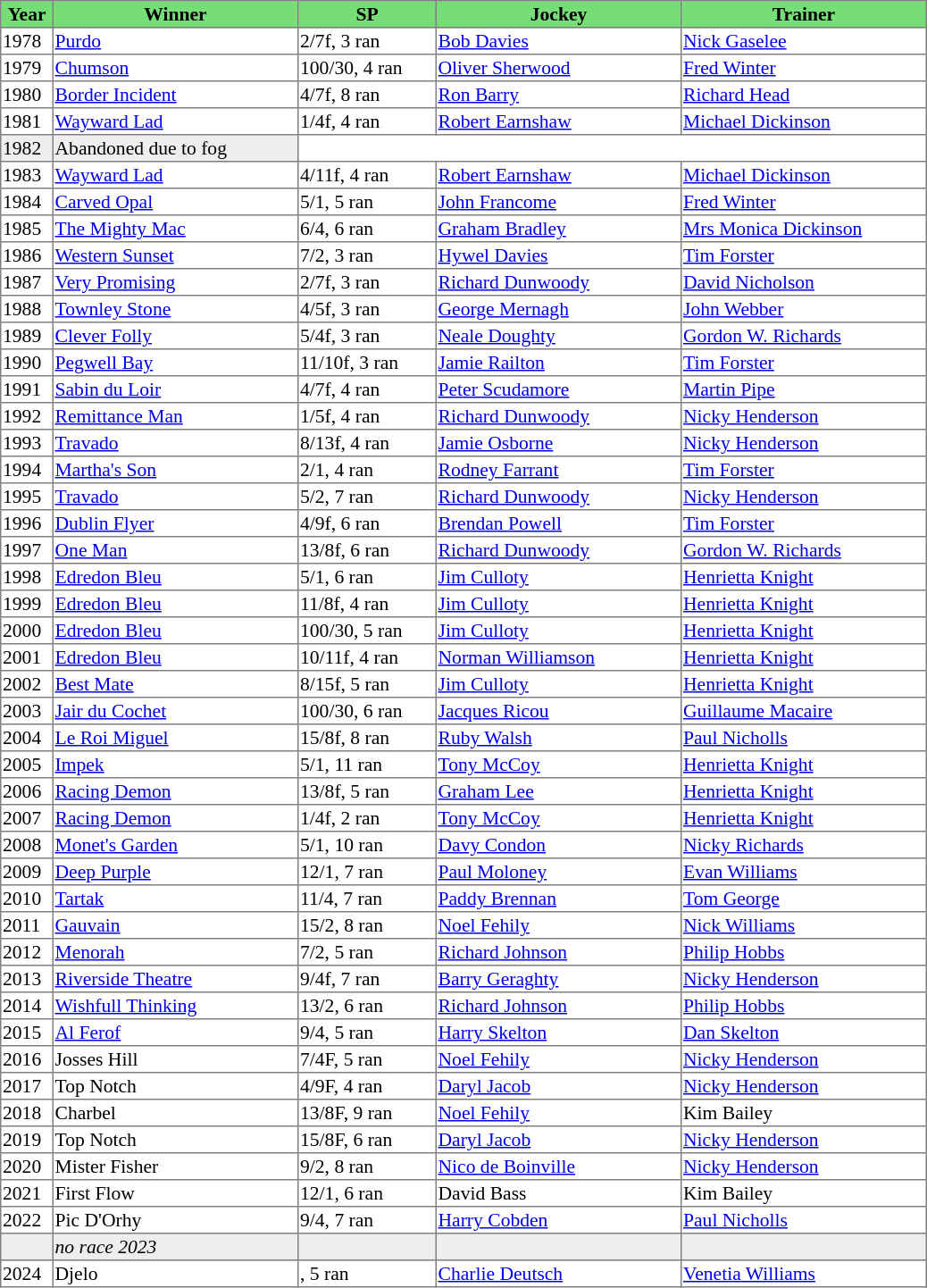<table class = "sortable" | border="1" style="border-collapse: collapse; font-size:90%">
<tr bgcolor="#77dd77" align="center">
<th width="36px"><strong>Year</strong><br></th>
<th width="180px"><strong>Winner</strong><br></th>
<th width="100px"><strong>SP</strong><br></th>
<th width="180px"><strong>Jockey</strong><br></th>
<th width="180px"><strong>Trainer</strong><br></th>
</tr>
<tr>
<td>1978</td>
<td><a href='#'>Purdo</a></td>
<td>2/7f, 3 ran</td>
<td><a href='#'>Bob Davies</a></td>
<td><a href='#'>Nick Gaselee</a></td>
</tr>
<tr>
<td>1979</td>
<td><a href='#'>Chumson</a></td>
<td>100/30, 4 ran</td>
<td><a href='#'>Oliver Sherwood</a></td>
<td><a href='#'>Fred Winter</a></td>
</tr>
<tr>
<td>1980</td>
<td><a href='#'>Border Incident</a></td>
<td>4/7f, 8 ran</td>
<td><a href='#'>Ron Barry</a></td>
<td><a href='#'>Richard Head</a></td>
</tr>
<tr>
<td>1981</td>
<td><a href='#'>Wayward Lad</a></td>
<td>1/4f, 4 ran</td>
<td><a href='#'>Robert Earnshaw</a></td>
<td><a href='#'>Michael Dickinson</a></td>
</tr>
<tr bgcolor="#eeeeee">
<td>1982<td>Abandoned due to fog</td></td>
</tr>
<tr>
<td>1983</td>
<td><a href='#'>Wayward Lad</a></td>
<td>4/11f, 4 ran</td>
<td><a href='#'>Robert Earnshaw</a></td>
<td><a href='#'>Michael Dickinson</a></td>
</tr>
<tr>
<td>1984</td>
<td><a href='#'>Carved Opal</a></td>
<td>5/1, 5 ran</td>
<td><a href='#'>John Francome</a></td>
<td><a href='#'>Fred Winter</a></td>
</tr>
<tr>
<td>1985</td>
<td><a href='#'>The Mighty Mac</a></td>
<td>6/4, 6 ran</td>
<td><a href='#'>Graham Bradley</a></td>
<td><a href='#'>Mrs Monica Dickinson</a></td>
</tr>
<tr>
<td>1986</td>
<td><a href='#'>Western Sunset</a></td>
<td>7/2, 3 ran</td>
<td><a href='#'>Hywel Davies</a></td>
<td><a href='#'>Tim Forster</a></td>
</tr>
<tr>
<td>1987</td>
<td><a href='#'>Very Promising</a></td>
<td>2/7f, 3 ran</td>
<td><a href='#'>Richard Dunwoody</a></td>
<td><a href='#'>David Nicholson</a></td>
</tr>
<tr>
<td>1988</td>
<td><a href='#'>Townley Stone</a></td>
<td>4/5f, 3 ran</td>
<td><a href='#'>George Mernagh</a></td>
<td><a href='#'>John Webber</a></td>
</tr>
<tr>
<td>1989</td>
<td><a href='#'>Clever Folly</a></td>
<td>5/4f, 3 ran</td>
<td><a href='#'>Neale Doughty</a></td>
<td><a href='#'>Gordon W. Richards</a></td>
</tr>
<tr>
<td>1990</td>
<td><a href='#'>Pegwell Bay</a></td>
<td>11/10f, 3 ran</td>
<td><a href='#'>Jamie Railton</a></td>
<td><a href='#'>Tim Forster</a></td>
</tr>
<tr>
<td>1991</td>
<td><a href='#'>Sabin du Loir</a></td>
<td>4/7f, 4 ran</td>
<td><a href='#'>Peter Scudamore</a></td>
<td><a href='#'>Martin Pipe</a></td>
</tr>
<tr>
<td>1992</td>
<td><a href='#'>Remittance Man</a></td>
<td>1/5f, 4 ran</td>
<td><a href='#'>Richard Dunwoody</a></td>
<td><a href='#'>Nicky Henderson</a></td>
</tr>
<tr>
<td>1993</td>
<td><a href='#'>Travado</a></td>
<td>8/13f, 4 ran</td>
<td><a href='#'>Jamie Osborne</a></td>
<td><a href='#'>Nicky Henderson</a></td>
</tr>
<tr>
<td>1994</td>
<td><a href='#'>Martha's Son</a></td>
<td>2/1, 4 ran</td>
<td><a href='#'>Rodney Farrant</a></td>
<td><a href='#'>Tim Forster</a></td>
</tr>
<tr>
<td>1995</td>
<td><a href='#'>Travado</a></td>
<td>5/2, 7 ran</td>
<td><a href='#'>Richard Dunwoody</a></td>
<td><a href='#'>Nicky Henderson</a></td>
</tr>
<tr>
<td>1996</td>
<td><a href='#'>Dublin Flyer</a></td>
<td>4/9f, 6 ran</td>
<td><a href='#'>Brendan Powell</a></td>
<td><a href='#'>Tim Forster</a></td>
</tr>
<tr>
<td>1997</td>
<td><a href='#'>One Man</a></td>
<td>13/8f, 6 ran</td>
<td><a href='#'>Richard Dunwoody</a></td>
<td><a href='#'>Gordon W. Richards</a></td>
</tr>
<tr>
<td>1998</td>
<td><a href='#'>Edredon Bleu</a></td>
<td>5/1, 6 ran</td>
<td><a href='#'>Jim Culloty</a></td>
<td><a href='#'>Henrietta Knight</a></td>
</tr>
<tr>
<td>1999</td>
<td><a href='#'>Edredon Bleu</a></td>
<td>11/8f, 4 ran</td>
<td><a href='#'>Jim Culloty</a></td>
<td><a href='#'>Henrietta Knight</a></td>
</tr>
<tr>
<td>2000</td>
<td><a href='#'>Edredon Bleu</a></td>
<td>100/30, 5 ran</td>
<td><a href='#'>Jim Culloty</a></td>
<td><a href='#'>Henrietta Knight</a></td>
</tr>
<tr>
<td>2001</td>
<td><a href='#'>Edredon Bleu</a></td>
<td>10/11f, 4 ran</td>
<td><a href='#'>Norman Williamson</a></td>
<td><a href='#'>Henrietta Knight</a></td>
</tr>
<tr>
<td>2002</td>
<td><a href='#'>Best Mate</a></td>
<td>8/15f, 5 ran</td>
<td><a href='#'>Jim Culloty</a></td>
<td><a href='#'>Henrietta Knight</a></td>
</tr>
<tr>
<td>2003</td>
<td><a href='#'>Jair du Cochet</a></td>
<td>100/30, 6 ran</td>
<td><a href='#'>Jacques Ricou</a></td>
<td><a href='#'>Guillaume Macaire</a></td>
</tr>
<tr>
<td>2004</td>
<td><a href='#'>Le Roi Miguel</a></td>
<td>15/8f, 8 ran</td>
<td><a href='#'>Ruby Walsh</a></td>
<td><a href='#'>Paul Nicholls</a></td>
</tr>
<tr>
<td>2005</td>
<td><a href='#'>Impek</a></td>
<td>5/1, 11 ran</td>
<td><a href='#'>Tony McCoy</a></td>
<td><a href='#'>Henrietta Knight</a></td>
</tr>
<tr>
<td>2006</td>
<td><a href='#'>Racing Demon</a></td>
<td>13/8f, 5 ran</td>
<td><a href='#'>Graham Lee</a></td>
<td><a href='#'>Henrietta Knight</a></td>
</tr>
<tr>
<td>2007</td>
<td><a href='#'>Racing Demon</a></td>
<td>1/4f, 2 ran</td>
<td><a href='#'>Tony McCoy</a></td>
<td><a href='#'>Henrietta Knight</a></td>
</tr>
<tr>
<td>2008</td>
<td><a href='#'>Monet's Garden</a></td>
<td>5/1, 10 ran</td>
<td><a href='#'>Davy Condon</a></td>
<td><a href='#'>Nicky Richards</a></td>
</tr>
<tr>
<td>2009</td>
<td><a href='#'>Deep Purple</a></td>
<td>12/1, 7 ran</td>
<td><a href='#'>Paul Moloney</a></td>
<td><a href='#'>Evan Williams</a></td>
</tr>
<tr>
<td>2010</td>
<td><a href='#'>Tartak</a></td>
<td>11/4, 7 ran</td>
<td><a href='#'>Paddy Brennan</a></td>
<td><a href='#'>Tom George</a></td>
</tr>
<tr>
<td>2011</td>
<td><a href='#'>Gauvain</a></td>
<td>15/2, 8 ran</td>
<td><a href='#'>Noel Fehily</a></td>
<td><a href='#'>Nick Williams</a></td>
</tr>
<tr>
<td>2012</td>
<td><a href='#'>Menorah</a> </td>
<td>7/2, 5 ran</td>
<td><a href='#'>Richard Johnson</a></td>
<td><a href='#'>Philip Hobbs</a></td>
</tr>
<tr>
<td>2013</td>
<td><a href='#'>Riverside Theatre</a></td>
<td>9/4f, 7 ran</td>
<td><a href='#'>Barry Geraghty</a></td>
<td><a href='#'>Nicky Henderson</a></td>
</tr>
<tr>
<td>2014</td>
<td><a href='#'>Wishfull Thinking</a></td>
<td>13/2, 6 ran</td>
<td><a href='#'>Richard Johnson</a></td>
<td><a href='#'>Philip Hobbs</a></td>
</tr>
<tr>
<td>2015</td>
<td><a href='#'>Al Ferof</a></td>
<td>9/4, 5 ran</td>
<td><a href='#'>Harry Skelton</a></td>
<td><a href='#'>Dan Skelton</a></td>
</tr>
<tr>
<td>2016</td>
<td>Josses Hill</td>
<td>7/4F, 5 ran</td>
<td><a href='#'>Noel Fehily</a></td>
<td><a href='#'>Nicky Henderson</a></td>
</tr>
<tr>
<td>2017</td>
<td>Top Notch</td>
<td>4/9F, 4 ran</td>
<td><a href='#'>Daryl Jacob</a></td>
<td><a href='#'>Nicky Henderson</a></td>
</tr>
<tr>
<td>2018</td>
<td>Charbel</td>
<td>13/8F, 9 ran</td>
<td><a href='#'>Noel Fehily</a></td>
<td>Kim Bailey</td>
</tr>
<tr>
<td>2019</td>
<td>Top Notch</td>
<td>15/8F, 6 ran</td>
<td><a href='#'>Daryl Jacob</a></td>
<td><a href='#'>Nicky Henderson</a></td>
</tr>
<tr>
<td>2020</td>
<td>Mister Fisher</td>
<td>9/2, 8 ran</td>
<td><a href='#'>Nico de Boinville</a></td>
<td><a href='#'>Nicky Henderson</a></td>
</tr>
<tr>
<td>2021</td>
<td>First Flow</td>
<td>12/1, 6 ran</td>
<td>David Bass</td>
<td>Kim Bailey</td>
</tr>
<tr>
<td>2022</td>
<td>Pic D'Orhy</td>
<td>9/4, 7 ran</td>
<td><a href='#'>Harry Cobden</a></td>
<td><a href='#'>Paul Nicholls</a></td>
</tr>
<tr bgcolor="#eeeeee">
<td data-sort-value="2023"></td>
<td><em>no race 2023</em></td>
<td></td>
<td></td>
<td></td>
</tr>
<tr>
<td>2024</td>
<td>Djelo</td>
<td>, 5 ran</td>
<td><a href='#'>Charlie Deutsch</a></td>
<td><a href='#'>Venetia Williams</a></td>
</tr>
</table>
